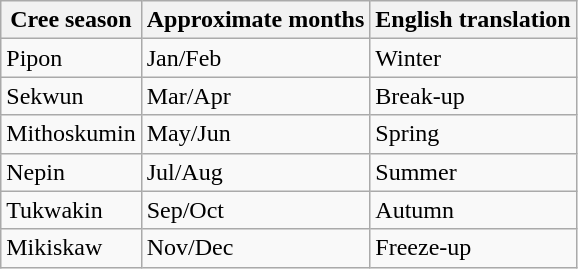<table class="wikitable">
<tr>
<th>Cree season</th>
<th>Approximate months</th>
<th>English translation</th>
</tr>
<tr>
<td>Pipon</td>
<td>Jan/Feb</td>
<td>Winter</td>
</tr>
<tr>
<td>Sekwun</td>
<td>Mar/Apr</td>
<td>Break-up</td>
</tr>
<tr>
<td>Mithoskumin</td>
<td>May/Jun</td>
<td>Spring</td>
</tr>
<tr>
<td>Nepin</td>
<td>Jul/Aug</td>
<td>Summer</td>
</tr>
<tr>
<td>Tukwakin</td>
<td>Sep/Oct</td>
<td>Autumn</td>
</tr>
<tr>
<td>Mikiskaw</td>
<td>Nov/Dec</td>
<td>Freeze-up</td>
</tr>
</table>
